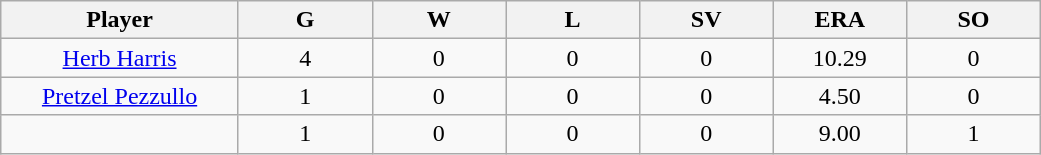<table class="wikitable sortable">
<tr>
<th bgcolor="#DDDDFF" width="16%">Player</th>
<th bgcolor="#DDDDFF" width="9%">G</th>
<th bgcolor="#DDDDFF" width="9%">W</th>
<th bgcolor="#DDDDFF" width="9%">L</th>
<th bgcolor="#DDDDFF" width="9%">SV</th>
<th bgcolor="#DDDDFF" width="9%">ERA</th>
<th bgcolor="#DDDDFF" width="9%">SO</th>
</tr>
<tr align="center">
<td><a href='#'>Herb Harris</a></td>
<td>4</td>
<td>0</td>
<td>0</td>
<td>0</td>
<td>10.29</td>
<td>0</td>
</tr>
<tr align=center>
<td><a href='#'>Pretzel Pezzullo</a></td>
<td>1</td>
<td>0</td>
<td>0</td>
<td>0</td>
<td>4.50</td>
<td>0</td>
</tr>
<tr align=center>
<td></td>
<td>1</td>
<td>0</td>
<td>0</td>
<td>0</td>
<td>9.00</td>
<td>1</td>
</tr>
</table>
